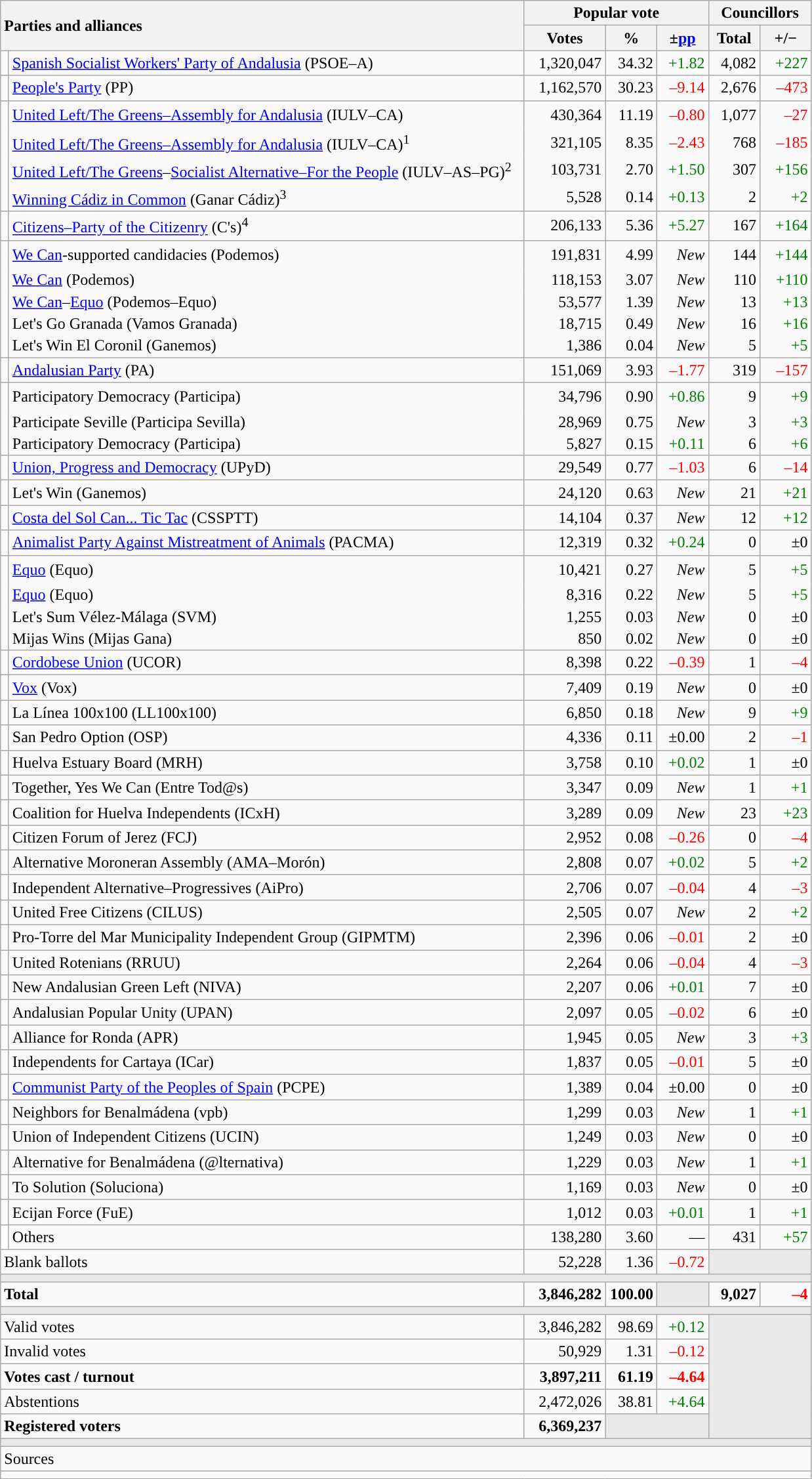<table class="wikitable" style="text-align:right;">
<tr>
<th style="text-align:left;" rowspan="2" colspan="2" width="525">Parties and alliances</th>
<th colspan="3">Popular vote</th>
<th colspan="2">Councillors</th>
</tr>
<tr>
<th width="75">Votes</th>
<th width="45">%</th>
<th width="45">±<a href='#'>pp</a></th>
<th width="45">Total</th>
<th width="45">+/−</th>
</tr>
<tr>
<td width="1" style="color:inherit;background:"></td>
<td align="left"><a href='#'>Spanish Socialist Workers' Party of Andalusia</a> (PSOE–A)</td>
<td>1,320,047</td>
<td>34.32</td>
<td style="color:green;">+1.82</td>
<td>4,082</td>
<td style="color:green;">+227</td>
</tr>
<tr>
<td style="color:inherit;background:"></td>
<td align="left"><a href='#'>People's Party</a> (PP)</td>
<td>1,162,570</td>
<td>30.23</td>
<td style="color:red;">–9.14</td>
<td>2,676</td>
<td style="color:red;">–473</td>
</tr>
<tr style="line-height:22px;">
<td rowspan="4" style="color:inherit;background:"></td>
<td align="left"><a href='#'>United Left/The Greens–Assembly for Andalusia</a> (IULV–CA)</td>
<td>430,364</td>
<td>11.19</td>
<td style="color:red;">–0.80</td>
<td>1,077</td>
<td style="color:red;">–27</td>
</tr>
<tr style="border-bottom-style:hidden; border-top-style:hidden; line-height:16px;">
<td align="left"><span><a href='#'>United Left/The Greens–Assembly for Andalusia</a> (IULV–CA)<sup>1</sup></span></td>
<td>321,105</td>
<td>8.35</td>
<td style="color:red;">–2.43</td>
<td>768</td>
<td style="color:red;">–185</td>
</tr>
<tr style="border-bottom-style:hidden; line-height:16px;">
<td align="left"><span><a href='#'>United Left/The Greens</a>–<a href='#'>Socialist Alternative–For the People</a> (IULV–AS–PG)<sup>2</sup></span></td>
<td>103,731</td>
<td>2.70</td>
<td style="color:green;">+1.50</td>
<td>307</td>
<td style="color:green;">+156</td>
</tr>
<tr style="line-height:16px;">
<td align="left"><span><a href='#'>Winning Cádiz in Common</a> (Ganar Cádiz)<sup>3</sup></span></td>
<td>5,528</td>
<td>0.14</td>
<td style="color:green;">+0.13</td>
<td>2</td>
<td style="color:green;">+2</td>
</tr>
<tr>
<td style="color:inherit;background:"></td>
<td align="left"><a href='#'>Citizens–Party of the Citizenry</a> (C's)<sup>4</sup></td>
<td>206,133</td>
<td>5.36</td>
<td style="color:green;">+5.27</td>
<td>167</td>
<td style="color:green;">+164</td>
</tr>
<tr style="line-height:22px;">
<td rowspan="5" style="color:inherit;background:"></td>
<td align="left"><a href='#'>We Can</a>-supported candidacies (Podemos)</td>
<td>191,831</td>
<td>4.99</td>
<td><em>New</em></td>
<td>144</td>
<td style="color:green;">+144</td>
</tr>
<tr style="border-bottom-style:hidden; border-top-style:hidden; line-height:16px;">
<td align="left"><span><a href='#'>We Can</a> (Podemos)</span></td>
<td>118,153</td>
<td>3.07</td>
<td><em>New</em></td>
<td>110</td>
<td style="color:green;">+110</td>
</tr>
<tr style="border-bottom-style:hidden; line-height:16px;">
<td align="left"><span><a href='#'>We Can</a>–<a href='#'>Equo</a> (Podemos–Equo)</span></td>
<td>53,577</td>
<td>1.39</td>
<td><em>New</em></td>
<td>13</td>
<td style="color:green;">+13</td>
</tr>
<tr style="border-bottom-style:hidden; line-height:16px;">
<td align="left"><span>Let's Go Granada (Vamos Granada)</span></td>
<td>18,715</td>
<td>0.49</td>
<td><em>New</em></td>
<td>16</td>
<td style="color:green;">+16</td>
</tr>
<tr style="line-height:16px;">
<td align="left"><span>Let's Win El Coronil (Ganemos)</span></td>
<td>1,386</td>
<td>0.04</td>
<td><em>New</em></td>
<td>5</td>
<td style="color:green;">+5</td>
</tr>
<tr>
<td style="color:inherit;background:"></td>
<td align="left"><a href='#'>Andalusian Party</a> (PA)</td>
<td>151,069</td>
<td>3.93</td>
<td style="color:red;">–1.77</td>
<td>319</td>
<td style="color:red;">–157</td>
</tr>
<tr style="line-height:22px;">
<td rowspan="3" style="color:inherit;background:"></td>
<td align="left">Participatory Democracy (Participa)</td>
<td>34,796</td>
<td>0.90</td>
<td style="color:green;">+0.86</td>
<td>9</td>
<td style="color:green;">+9</td>
</tr>
<tr style="border-bottom-style:hidden; border-top-style:hidden; line-height:16px;">
<td align="left"><span>Participate Seville (Participa Sevilla)</span></td>
<td>28,969</td>
<td>0.75</td>
<td><em>New</em></td>
<td>3</td>
<td style="color:green;">+3</td>
</tr>
<tr style="line-height:16px;">
<td align="left"><span>Participatory Democracy (Participa)</span></td>
<td>5,827</td>
<td>0.15</td>
<td style="color:green;">+0.11</td>
<td>6</td>
<td style="color:green;">+6</td>
</tr>
<tr>
<td style="color:inherit;background:"></td>
<td align="left"><a href='#'>Union, Progress and Democracy</a> (UPyD)</td>
<td>29,549</td>
<td>0.77</td>
<td style="color:red;">–1.03</td>
<td>6</td>
<td style="color:red;">–14</td>
</tr>
<tr>
<td style="color:inherit;background:"></td>
<td align="left">Let's Win (Ganemos)</td>
<td>24,120</td>
<td>0.63</td>
<td><em>New</em></td>
<td>21</td>
<td style="color:green;">+21</td>
</tr>
<tr>
<td style="color:inherit;background:"></td>
<td align="left"><a href='#'>Costa del Sol Can... Tic Tac</a> (CSSPTT)</td>
<td>14,104</td>
<td>0.37</td>
<td><em>New</em></td>
<td>12</td>
<td style="color:green;">+12</td>
</tr>
<tr>
<td style="color:inherit;background:"></td>
<td align="left"><a href='#'>Animalist Party Against Mistreatment of Animals</a> (PACMA)</td>
<td>12,319</td>
<td>0.32</td>
<td style="color:green;">+0.24</td>
<td>0</td>
<td>±0</td>
</tr>
<tr style="line-height:22px;">
<td rowspan="4" style="color:inherit;background:"></td>
<td align="left"><a href='#'>Equo</a> (Equo)</td>
<td>10,421</td>
<td>0.27</td>
<td><em>New</em></td>
<td>5</td>
<td style="color:green;">+5</td>
</tr>
<tr style="border-bottom-style:hidden; border-top-style:hidden; line-height:16px;">
<td align="left"><span><a href='#'>Equo</a> (Equo)</span></td>
<td>8,316</td>
<td>0.22</td>
<td><em>New</em></td>
<td>5</td>
<td style="color:green;">+5</td>
</tr>
<tr style="border-bottom-style:hidden; line-height:16px;">
<td align="left"><span>Let's Sum Vélez-Málaga (SVM)</span></td>
<td>1,255</td>
<td>0.03</td>
<td><em>New</em></td>
<td>0</td>
<td>±0</td>
</tr>
<tr style="line-height:16px;">
<td align="left"><span>Mijas Wins (Mijas Gana)</span></td>
<td>850</td>
<td>0.02</td>
<td><em>New</em></td>
<td>0</td>
<td>±0</td>
</tr>
<tr>
<td style="color:inherit;background:"></td>
<td align="left"><a href='#'>Cordobese Union</a> (UCOR)</td>
<td>8,398</td>
<td>0.22</td>
<td style="color:red;">–0.39</td>
<td>1</td>
<td style="color:red;">–4</td>
</tr>
<tr>
<td style="color:inherit;background:"></td>
<td align="left"><a href='#'>Vox</a> (Vox)</td>
<td>7,409</td>
<td>0.19</td>
<td><em>New</em></td>
<td>0</td>
<td>±0</td>
</tr>
<tr>
<td style="color:inherit;background:"></td>
<td align="left">La Línea 100x100 (LL100x100)</td>
<td>6,850</td>
<td>0.18</td>
<td><em>New</em></td>
<td>9</td>
<td style="color:green;">+9</td>
</tr>
<tr>
<td style="color:inherit;background:"></td>
<td align="left">San Pedro Option (OSP)</td>
<td>4,336</td>
<td>0.11</td>
<td>±0.00</td>
<td>2</td>
<td style="color:red;">–1</td>
</tr>
<tr>
<td style="color:inherit;background:"></td>
<td align="left">Huelva Estuary Board (MRH)</td>
<td>3,758</td>
<td>0.10</td>
<td style="color:green;">+0.02</td>
<td>1</td>
<td>±0</td>
</tr>
<tr>
<td style="color:inherit;background:"></td>
<td align="left">Together, Yes We Can (Entre Tod@s)</td>
<td>3,347</td>
<td>0.09</td>
<td><em>New</em></td>
<td>1</td>
<td style="color:green;">+1</td>
</tr>
<tr>
<td style="color:inherit;background:"></td>
<td align="left">Coalition for Huelva Independents (ICxH)</td>
<td>3,289</td>
<td>0.09</td>
<td><em>New</em></td>
<td>23</td>
<td style="color:green;">+23</td>
</tr>
<tr>
<td style="color:inherit;background:"></td>
<td align="left">Citizen Forum of Jerez (FCJ)</td>
<td>2,952</td>
<td>0.08</td>
<td style="color:red;">–0.26</td>
<td>0</td>
<td style="color:red;">–4</td>
</tr>
<tr>
<td style="color:inherit;background:"></td>
<td align="left">Alternative Moroneran Assembly (AMA–Morón)</td>
<td>2,808</td>
<td>0.07</td>
<td style="color:green;">+0.02</td>
<td>5</td>
<td style="color:green;">+2</td>
</tr>
<tr>
<td style="color:inherit;background:"></td>
<td align="left">Independent Alternative–Progressives (AiPro)</td>
<td>2,706</td>
<td>0.07</td>
<td style="color:red;">–0.04</td>
<td>4</td>
<td style="color:red;">–3</td>
</tr>
<tr>
<td style="color:inherit;background:"></td>
<td align="left">United Free Citizens (CILUS)</td>
<td>2,505</td>
<td>0.07</td>
<td><em>New</em></td>
<td>2</td>
<td style="color:green;">+2</td>
</tr>
<tr>
<td style="color:inherit;background:"></td>
<td align="left">Pro-Torre del Mar Municipality Independent Group (GIPMTM)</td>
<td>2,396</td>
<td>0.06</td>
<td style="color:red;">–0.01</td>
<td>2</td>
<td>±0</td>
</tr>
<tr>
<td style="color:inherit;background:"></td>
<td align="left">United Rotenians (RRUU)</td>
<td>2,264</td>
<td>0.06</td>
<td style="color:red;">–0.04</td>
<td>4</td>
<td style="color:red;">–3</td>
</tr>
<tr>
<td style="color:inherit;background:"></td>
<td align="left">New Andalusian Green Left (NIVA)</td>
<td>2,207</td>
<td>0.06</td>
<td style="color:green;">+0.01</td>
<td>7</td>
<td>±0</td>
</tr>
<tr>
<td style="color:inherit;background:"></td>
<td align="left">Andalusian Popular Unity (UPAN)</td>
<td>2,097</td>
<td>0.05</td>
<td style="color:red;">–0.02</td>
<td>6</td>
<td>±0</td>
</tr>
<tr>
<td style="color:inherit;background:"></td>
<td align="left">Alliance for Ronda (APR)</td>
<td>1,945</td>
<td>0.05</td>
<td><em>New</em></td>
<td>3</td>
<td style="color:green;">+3</td>
</tr>
<tr>
<td style="color:inherit;background:"></td>
<td align="left">Independents for Cartaya (ICar)</td>
<td>1,837</td>
<td>0.05</td>
<td style="color:red;">–0.01</td>
<td>5</td>
<td>±0</td>
</tr>
<tr>
<td style="color:inherit;background:"></td>
<td align="left"><a href='#'>Communist Party of the Peoples of Spain</a> (PCPE)</td>
<td>1,389</td>
<td>0.04</td>
<td>±0.00</td>
<td>0</td>
<td>±0</td>
</tr>
<tr>
<td style="color:inherit;background:"></td>
<td align="left">Neighbors for Benalmádena (vpb)</td>
<td>1,299</td>
<td>0.03</td>
<td><em>New</em></td>
<td>1</td>
<td style="color:green;">+1</td>
</tr>
<tr>
<td style="color:inherit;background:"></td>
<td align="left">Union of Independent Citizens (UCIN)</td>
<td>1,249</td>
<td>0.03</td>
<td><em>New</em></td>
<td>0</td>
<td>±0</td>
</tr>
<tr>
<td style="color:inherit;background:"></td>
<td align="left">Alternative for Benalmádena (@lternativa)</td>
<td>1,229</td>
<td>0.03</td>
<td><em>New</em></td>
<td>1</td>
<td style="color:green;">+1</td>
</tr>
<tr>
<td style="color:inherit;background:"></td>
<td align="left">To Solution (Soluciona)</td>
<td>1,169</td>
<td>0.03</td>
<td><em>New</em></td>
<td>0</td>
<td>±0</td>
</tr>
<tr>
<td style="color:inherit;background:"></td>
<td align="left">Ecijan Force (FuE)</td>
<td>1,012</td>
<td>0.03</td>
<td style="color:green;">+0.01</td>
<td>1</td>
<td style="color:green;">+1</td>
</tr>
<tr>
<td bgcolor="white"></td>
<td align="left">Others</td>
<td>138,280</td>
<td>3.60</td>
<td>—</td>
<td>431</td>
<td style="color:green;">+57</td>
</tr>
<tr>
<td align="left" colspan="2">Blank ballots</td>
<td>52,228</td>
<td>1.36</td>
<td style="color:red;">–0.72</td>
<td bgcolor="#E9E9E9" colspan="2"></td>
</tr>
<tr>
<td colspan="7" bgcolor="#E9E9E9"></td>
</tr>
<tr style="font-weight:bold;">
<td align="left" colspan="2">Total</td>
<td>3,846,282</td>
<td>100.00</td>
<td bgcolor="#E9E9E9"></td>
<td>9,027</td>
<td style="color:red;">–4</td>
</tr>
<tr>
<td colspan="7" bgcolor="#E9E9E9"></td>
</tr>
<tr>
<td align="left" colspan="2">Valid votes</td>
<td>3,846,282</td>
<td>98.69</td>
<td style="color:green;">+0.12</td>
<td bgcolor="#E9E9E9" colspan="2" rowspan="5"></td>
</tr>
<tr>
<td align="left" colspan="2">Invalid votes</td>
<td>50,929</td>
<td>1.31</td>
<td style="color:red;">–0.12</td>
</tr>
<tr style="font-weight:bold;">
<td align="left" colspan="2">Votes cast / turnout</td>
<td>3,897,211</td>
<td>61.19</td>
<td style="color:red;">–4.64</td>
</tr>
<tr>
<td align="left" colspan="2">Abstentions</td>
<td>2,472,026</td>
<td>38.81</td>
<td style="color:green;">+4.64</td>
</tr>
<tr style="font-weight:bold;">
<td align="left" colspan="2">Registered voters</td>
<td>6,369,237</td>
<td bgcolor="#E9E9E9" colspan="2"></td>
</tr>
<tr>
<td colspan="7" bgcolor="#E9E9E9"></td>
</tr>
<tr>
<td align="left" colspan="7">Sources</td>
</tr>
<tr>
<td colspan="7" style="text-align:left; max-width:790px;"></td>
</tr>
</table>
